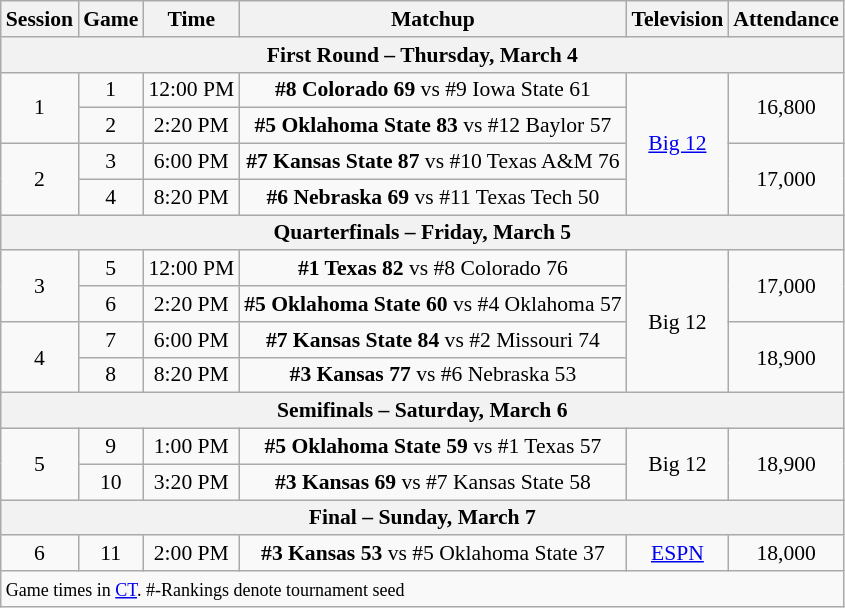<table class="wikitable" style="white-space:nowrap; font-size:90%;text-align:center">
<tr>
<th>Session</th>
<th>Game</th>
<th>Time</th>
<th>Matchup</th>
<th>Television</th>
<th>Attendance</th>
</tr>
<tr>
<th colspan=6>First Round – Thursday, March 4</th>
</tr>
<tr>
<td rowspan=2>1</td>
<td>1</td>
<td>12:00 PM</td>
<td><strong>#8 Colorado 69</strong> vs #9 Iowa State 61</td>
<td rowspan=4><a href='#'>Big 12</a></td>
<td rowspan=2>16,800</td>
</tr>
<tr>
<td>2</td>
<td>2:20 PM</td>
<td><strong>#5 Oklahoma State 83</strong> vs #12 Baylor 57</td>
</tr>
<tr>
<td rowspan=2>2</td>
<td>3</td>
<td>6:00 PM</td>
<td><strong>#7 Kansas State 87</strong> vs #10 Texas A&M 76</td>
<td rowspan=2>17,000</td>
</tr>
<tr>
<td>4</td>
<td>8:20 PM</td>
<td><strong>#6 Nebraska 69</strong> vs #11 Texas Tech 50</td>
</tr>
<tr>
<th colspan=6>Quarterfinals – Friday, March 5</th>
</tr>
<tr>
<td rowspan=2>3</td>
<td>5</td>
<td>12:00 PM</td>
<td><strong>#1 Texas 82</strong> vs #8 Colorado 76</td>
<td rowspan=4>Big 12</td>
<td rowspan=2>17,000</td>
</tr>
<tr>
<td>6</td>
<td>2:20 PM</td>
<td><strong>#5 Oklahoma State 60</strong> vs #4 Oklahoma 57</td>
</tr>
<tr>
<td rowspan=2>4</td>
<td>7</td>
<td>6:00 PM</td>
<td><strong>#7 Kansas State 84</strong> vs #2 Missouri 74</td>
<td rowspan=2>18,900</td>
</tr>
<tr>
<td>8</td>
<td>8:20 PM</td>
<td><strong>#3 Kansas 77</strong> vs #6 Nebraska 53</td>
</tr>
<tr>
<th colspan=6>Semifinals – Saturday, March 6</th>
</tr>
<tr>
<td rowspan=2>5</td>
<td>9</td>
<td>1:00 PM</td>
<td><strong>#5 Oklahoma State 59</strong> vs #1 Texas 57</td>
<td rowspan=2>Big 12</td>
<td rowspan=2>18,900</td>
</tr>
<tr>
<td>10</td>
<td>3:20 PM</td>
<td><strong>#3 Kansas 69</strong> vs #7 Kansas State 58</td>
</tr>
<tr>
<th colspan=6>Final – Sunday, March 7</th>
</tr>
<tr>
<td>6</td>
<td>11</td>
<td>2:00 PM</td>
<td><strong>#3 Kansas 53</strong> vs #5 Oklahoma State 37</td>
<td><a href='#'>ESPN</a></td>
<td>18,000</td>
</tr>
<tr align=left>
<td colspan=6><small>Game times in <a href='#'>CT</a>. #-Rankings denote tournament seed</small></td>
</tr>
</table>
